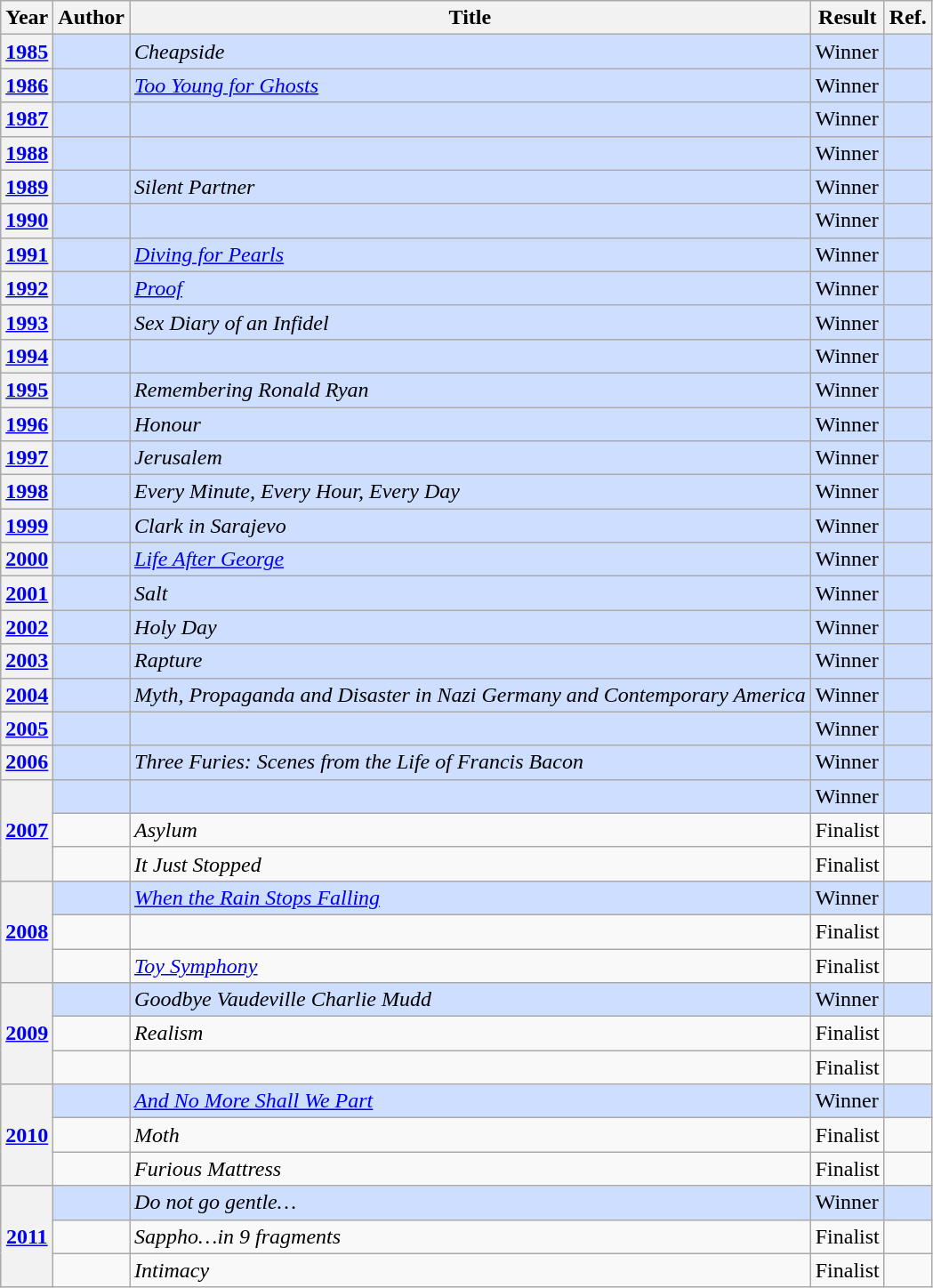<table class="wikitable sortable mw-collapsible">
<tr>
<th>Year</th>
<th>Author</th>
<th>Title</th>
<th>Result</th>
<th>Ref.</th>
</tr>
<tr style="background:#cddeff">
<th><a href='#'>1985</a></th>
<td></td>
<td><em>Cheapside</em></td>
<td>Winner</td>
<td></td>
</tr>
<tr style="background:#cddeff">
<th><a href='#'>1986</a></th>
<td></td>
<td><em><a href='#'>Too Young for Ghosts</a></em></td>
<td>Winner</td>
<td></td>
</tr>
<tr style="background:#cddeff">
<th><a href='#'>1987</a></th>
<td></td>
<td><em></em></td>
<td>Winner</td>
<td></td>
</tr>
<tr style="background:#cddeff">
<th><a href='#'>1988</a></th>
<td></td>
<td><em></em></td>
<td>Winner</td>
<td></td>
</tr>
<tr style="background:#cddeff">
<th><a href='#'>1989</a></th>
<td></td>
<td><em>Silent Partner</em></td>
<td>Winner</td>
<td></td>
</tr>
<tr style="background:#cddeff">
<th><a href='#'>1990</a></th>
<td></td>
<td><em></em></td>
<td>Winner</td>
<td></td>
</tr>
<tr style="background:#cddeff">
<th><a href='#'>1991</a></th>
<td></td>
<td><em><a href='#'>Diving for Pearls</a></em></td>
<td>Winner</td>
<td></td>
</tr>
<tr style="background:#cddeff">
<th><a href='#'>1992</a></th>
<td></td>
<td><em><a href='#'>Proof</a></em></td>
<td>Winner</td>
<td></td>
</tr>
<tr style="background:#cddeff">
<th><a href='#'>1993</a></th>
<td></td>
<td><em>Sex Diary of an Infidel</em></td>
<td>Winner</td>
<td></td>
</tr>
<tr style="background:#cddeff">
<th><a href='#'>1994</a></th>
<td></td>
<td><em></em></td>
<td>Winner</td>
<td></td>
</tr>
<tr style="background:#cddeff">
<th><a href='#'>1995</a></th>
<td></td>
<td><em>Remembering Ronald Ryan</em></td>
<td>Winner</td>
<td></td>
</tr>
<tr style="background:#cddeff">
<th><a href='#'>1996</a></th>
<td></td>
<td><em>Honour</em></td>
<td>Winner</td>
<td></td>
</tr>
<tr style="background:#cddeff">
<th><a href='#'>1997</a></th>
<td></td>
<td><em>Jerusalem</em></td>
<td>Winner</td>
<td></td>
</tr>
<tr style="background:#cddeff">
<th><a href='#'>1998</a></th>
<td></td>
<td><em>Every Minute, Every Hour, Every Day</em></td>
<td>Winner</td>
<td></td>
</tr>
<tr style="background:#cddeff">
<th><a href='#'>1999</a></th>
<td></td>
<td><em>Clark in Sarajevo</em></td>
<td>Winner</td>
<td></td>
</tr>
<tr style="background:#cddeff">
<th><a href='#'>2000</a></th>
<td></td>
<td><em><a href='#'>Life After George</a></em></td>
<td>Winner</td>
<td></td>
</tr>
<tr style="background:#cddeff">
<th><a href='#'>2001</a></th>
<td></td>
<td><em>Salt</em></td>
<td>Winner</td>
<td></td>
</tr>
<tr style="background:#cddeff">
<th><a href='#'>2002</a></th>
<td></td>
<td><em>Holy Day</em></td>
<td>Winner</td>
<td></td>
</tr>
<tr style="background:#cddeff">
<th><a href='#'>2003</a></th>
<td></td>
<td><em>Rapture</em></td>
<td>Winner</td>
<td></td>
</tr>
<tr style="background:#cddeff">
<th><a href='#'>2004</a></th>
<td></td>
<td><em>Myth, Propaganda and Disaster in Nazi Germany and Contemporary America</em></td>
<td>Winner</td>
<td></td>
</tr>
<tr style="background:#cddeff">
<th><a href='#'>2005</a></th>
<td></td>
<td><em></em></td>
<td>Winner</td>
<td></td>
</tr>
<tr style="background:#cddeff">
<th><a href='#'>2006</a></th>
<td></td>
<td><em>Three Furies: Scenes from the Life of Francis Bacon</em></td>
<td>Winner</td>
<td></td>
</tr>
<tr style="background:#cddeff">
<th rowspan="3"><a href='#'>2007</a></th>
<td></td>
<td><em></em></td>
<td>Winner</td>
<td></td>
</tr>
<tr>
<td></td>
<td><em>Asylum</em></td>
<td>Finalist</td>
<td></td>
</tr>
<tr>
<td></td>
<td><em>It Just Stopped</em></td>
<td>Finalist</td>
<td></td>
</tr>
<tr style="background:#cddeff">
<th rowspan="3"><a href='#'>2008</a></th>
<td></td>
<td><em><a href='#'>When the Rain Stops Falling</a></em></td>
<td>Winner</td>
<td></td>
</tr>
<tr>
<td></td>
<td><em></em></td>
<td>Finalist</td>
<td></td>
</tr>
<tr>
<td></td>
<td><em><a href='#'>Toy Symphony</a></em></td>
<td>Finalist</td>
<td></td>
</tr>
<tr style="background:#cddeff">
<th rowspan="3"><a href='#'>2009</a></th>
<td></td>
<td><em>Goodbye Vaudeville Charlie Mudd</em></td>
<td>Winner</td>
<td></td>
</tr>
<tr>
<td></td>
<td><em>Realism</em></td>
<td>Finalist</td>
<td></td>
</tr>
<tr>
<td></td>
<td><em></em></td>
<td>Finalist</td>
<td></td>
</tr>
<tr style="background:#cddeff">
<th rowspan="3"><a href='#'>2010</a></th>
<td></td>
<td><em><a href='#'>And No More Shall We Part</a></em></td>
<td>Winner</td>
<td></td>
</tr>
<tr>
<td></td>
<td><em>Moth</em></td>
<td>Finalist</td>
<td></td>
</tr>
<tr>
<td></td>
<td><em>Furious Mattress</em></td>
<td>Finalist</td>
<td></td>
</tr>
<tr style="background:#cddeff">
<th rowspan="3"><a href='#'>2011</a></th>
<td></td>
<td><em>Do not go gentle…</em></td>
<td>Winner</td>
<td></td>
</tr>
<tr>
<td></td>
<td><em>Sappho…in 9 fragments</em></td>
<td>Finalist</td>
<td></td>
</tr>
<tr>
<td></td>
<td><em>Intimacy</em></td>
<td>Finalist</td>
<td></td>
</tr>
</table>
